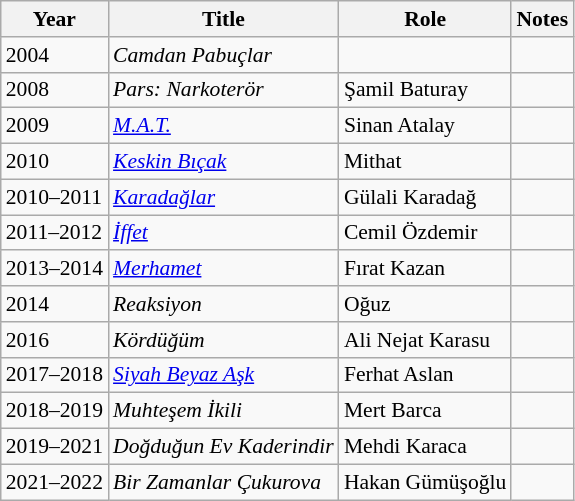<table class="wikitable" style="font-size:90%;">
<tr>
<th>Year</th>
<th>Title</th>
<th>Role</th>
<th>Notes</th>
</tr>
<tr>
<td>2004</td>
<td><em>Camdan Pabuçlar</em></td>
<td></td>
<td></td>
</tr>
<tr>
<td>2008</td>
<td><em>Pars: Narkoterör</em></td>
<td>Şamil Baturay</td>
<td></td>
</tr>
<tr>
<td>2009</td>
<td><em><a href='#'>M.A.T.</a></em></td>
<td>Sinan Atalay</td>
<td></td>
</tr>
<tr>
<td>2010</td>
<td><em><a href='#'>Keskin Bıçak</a></em></td>
<td>Mithat</td>
<td></td>
</tr>
<tr>
<td>2010–2011</td>
<td><em><a href='#'>Karadağlar</a></em></td>
<td>Gülali Karadağ</td>
<td></td>
</tr>
<tr>
<td>2011–2012</td>
<td><em><a href='#'>İffet</a></em></td>
<td>Cemil Özdemir</td>
<td></td>
</tr>
<tr>
<td>2013–2014</td>
<td><em><a href='#'>Merhamet</a></em></td>
<td>Fırat Kazan</td>
<td></td>
</tr>
<tr>
<td>2014</td>
<td><em>Reaksiyon</em></td>
<td>Oğuz</td>
<td></td>
</tr>
<tr>
<td>2016</td>
<td><em>Kördüğüm</em></td>
<td>Ali Nejat Karasu</td>
<td></td>
</tr>
<tr>
<td>2017–2018</td>
<td><em><a href='#'>Siyah Beyaz Aşk</a></em></td>
<td>Ferhat Aslan</td>
<td></td>
</tr>
<tr>
<td>2018–2019</td>
<td><em>Muhteşem İkili</em></td>
<td>Mert Barca</td>
<td></td>
</tr>
<tr>
<td>2019–2021</td>
<td><em>Doğduğun Ev Kaderindir</em></td>
<td>Mehdi Karaca</td>
<td></td>
</tr>
<tr>
<td>2021–2022</td>
<td><em>Bir Zamanlar Çukurova</em></td>
<td>Hakan Gümüşoğlu</td>
<td></td>
</tr>
</table>
